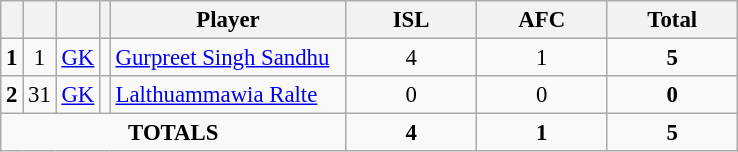<table class="wikitable" style="font-size: 95%; text-align: center;">
<tr>
<th rowspan="1" !width=15></th>
<th rowspan="1" !width=15></th>
<th rowspan="1" !width=15></th>
<th rowspan="1" !width=15></th>
<th width=150>Player</th>
<th width=80>ISL</th>
<th width=80>AFC</th>
<th width=80>Total</th>
</tr>
<tr>
<td rowspan=1><strong>1</strong></td>
<td>1</td>
<td><a href='#'>GK</a></td>
<td></td>
<td align=left><a href='#'>Gurpreet Singh Sandhu</a></td>
<td>4</td>
<td>1</td>
<td><strong>5</strong></td>
</tr>
<tr>
<td rowspan=1><strong>2</strong></td>
<td>31</td>
<td><a href='#'>GK</a></td>
<td></td>
<td align=left><a href='#'>Lalthuammawia Ralte</a></td>
<td>0</td>
<td>0</td>
<td><strong>0</strong></td>
</tr>
<tr>
<td colspan="5"><strong>TOTALS</strong></td>
<td><strong>4</strong></td>
<td><strong>1</strong></td>
<td><strong>5</strong></td>
</tr>
</table>
